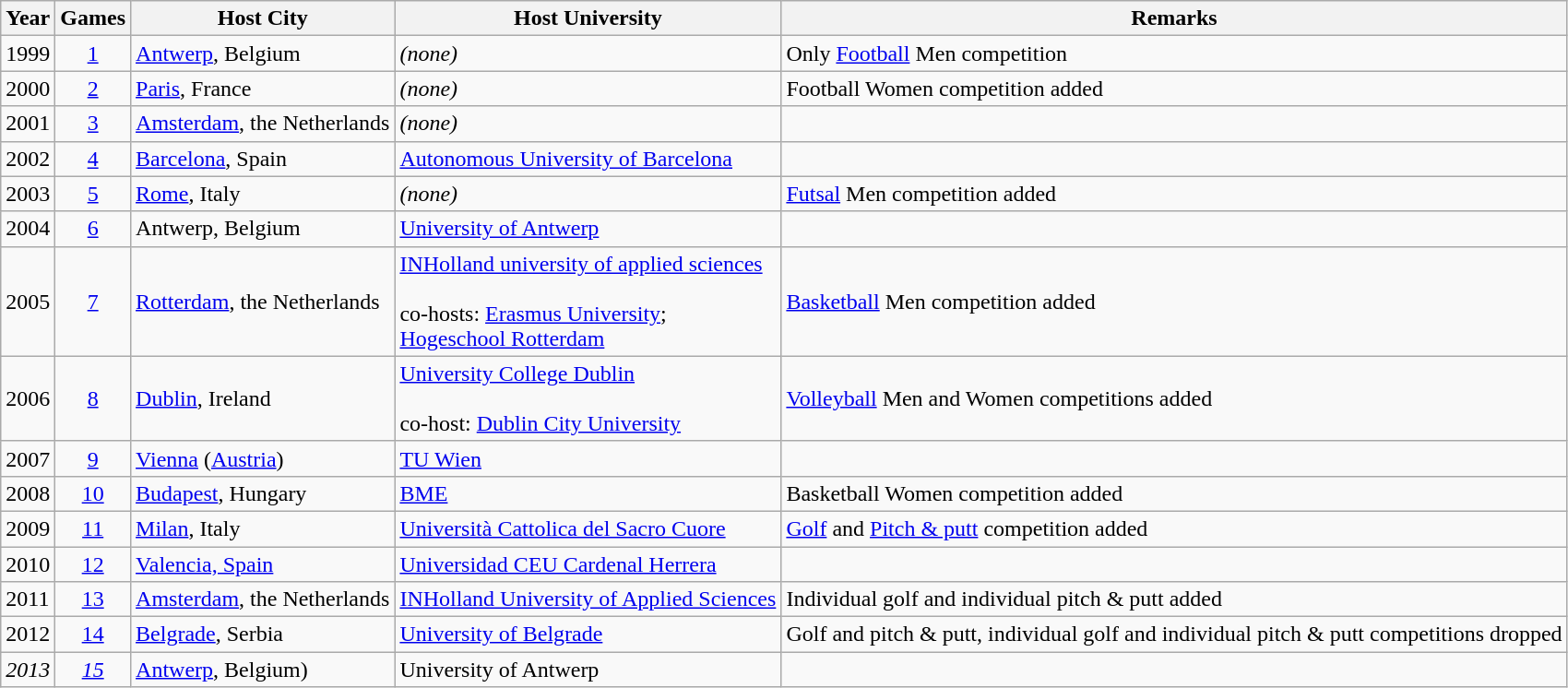<table class="wikitable">
<tr>
<th>Year</th>
<th>Games</th>
<th>Host City</th>
<th>Host University</th>
<th>Remarks</th>
</tr>
<tr>
<td>1999</td>
<td align=center><a href='#'>1</a></td>
<td> <a href='#'>Antwerp</a>, Belgium</td>
<td><em>(none)</em></td>
<td>Only <a href='#'>Football</a> Men competition</td>
</tr>
<tr>
<td>2000</td>
<td align=center><a href='#'>2</a></td>
<td> <a href='#'>Paris</a>, France</td>
<td><em>(none)</em></td>
<td>Football Women competition added</td>
</tr>
<tr>
<td>2001</td>
<td align=center><a href='#'>3</a></td>
<td> <a href='#'>Amsterdam</a>, the Netherlands</td>
<td><em>(none)</em></td>
<td></td>
</tr>
<tr>
<td>2002</td>
<td align=center><a href='#'>4</a></td>
<td> <a href='#'>Barcelona</a>, Spain</td>
<td><a href='#'>Autonomous University of Barcelona</a></td>
<td></td>
</tr>
<tr>
<td>2003</td>
<td align=center><a href='#'>5</a></td>
<td> <a href='#'>Rome</a>, Italy</td>
<td><em>(none)</em></td>
<td><a href='#'>Futsal</a> Men competition added</td>
</tr>
<tr>
<td>2004</td>
<td align=center><a href='#'>6</a></td>
<td> Antwerp, Belgium</td>
<td><a href='#'>University of Antwerp</a></td>
<td></td>
</tr>
<tr>
<td>2005</td>
<td align=center><a href='#'>7</a></td>
<td> <a href='#'>Rotterdam</a>, the Netherlands</td>
<td><a href='#'>INHolland university of applied sciences</a><br><br>co-hosts: <a href='#'>Erasmus University</a>;<br>
<a href='#'>Hogeschool Rotterdam</a></td>
<td><a href='#'>Basketball</a> Men competition added</td>
</tr>
<tr>
<td>2006</td>
<td align=center><a href='#'>8</a></td>
<td> <a href='#'>Dublin</a>, Ireland</td>
<td><a href='#'>University College Dublin</a><br><br>co-host: <a href='#'>Dublin City University</a></td>
<td><a href='#'>Volleyball</a> Men and Women competitions added</td>
</tr>
<tr>
<td>2007</td>
<td align=center><a href='#'>9</a></td>
<td> <a href='#'>Vienna</a> (<a href='#'>Austria</a>)</td>
<td><a href='#'>TU Wien</a></td>
<td></td>
</tr>
<tr>
<td>2008</td>
<td align=center><a href='#'>10</a></td>
<td> <a href='#'>Budapest</a>, Hungary</td>
<td><a href='#'>BME</a></td>
<td>Basketball Women competition added</td>
</tr>
<tr>
<td>2009</td>
<td align=center><a href='#'>11</a></td>
<td> <a href='#'>Milan</a>, Italy</td>
<td><a href='#'>Università Cattolica del Sacro Cuore</a></td>
<td><a href='#'>Golf</a> and <a href='#'>Pitch & putt</a> competition added</td>
</tr>
<tr>
<td>2010</td>
<td align=center><a href='#'>12</a></td>
<td> <a href='#'>Valencia, Spain</a></td>
<td><a href='#'>Universidad CEU Cardenal Herrera</a></td>
<td></td>
</tr>
<tr>
<td>2011</td>
<td align=center><a href='#'>13</a></td>
<td> <a href='#'>Amsterdam</a>, the Netherlands</td>
<td><a href='#'>INHolland University of Applied Sciences</a></td>
<td>Individual golf and individual pitch & putt added</td>
</tr>
<tr>
<td>2012</td>
<td align=center><a href='#'>14</a></td>
<td> <a href='#'>Belgrade</a>, Serbia</td>
<td><a href='#'>University of Belgrade</a></td>
<td>Golf and pitch & putt, individual golf and individual pitch & putt competitions dropped</td>
</tr>
<tr>
<td><em>2013</em></td>
<td align=center><em><a href='#'>15</a></em></td>
<td> <a href='#'>Antwerp</a>, Belgium)</td>
<td>University of Antwerp</td>
<td></td>
</tr>
</table>
